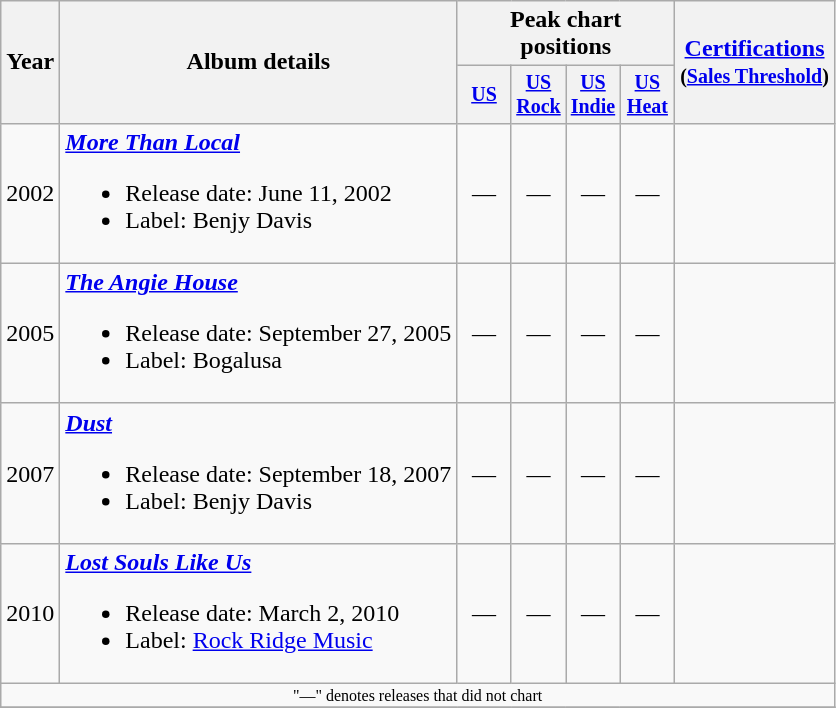<table class="wikitable" style="text-align:center;">
<tr>
<th rowspan="2">Year</th>
<th rowspan="2">Album details</th>
<th colspan="4">Peak chart positions</th>
<th rowspan="2"><a href='#'>Certifications</a><br><small>(<a href='#'>Sales Threshold</a>)</small></th>
</tr>
<tr style="font-size:smaller;">
<th width="30"><a href='#'>US</a></th>
<th width="30"><a href='#'>US Rock</a></th>
<th width="30"><a href='#'>US Indie</a></th>
<th width="30"><a href='#'>US Heat</a></th>
</tr>
<tr>
<td>2002</td>
<td align="left"><strong><em><a href='#'>More Than Local</a></em></strong><br><ul><li>Release date: June 11, 2002</li><li>Label: Benjy Davis</li></ul></td>
<td>—</td>
<td>—</td>
<td>—</td>
<td>—</td>
<td></td>
</tr>
<tr>
<td>2005</td>
<td align="left"><strong><em><a href='#'>The Angie House</a></em></strong><br><ul><li>Release date: September 27, 2005</li><li>Label: Bogalusa</li></ul></td>
<td>—</td>
<td>—</td>
<td>—</td>
<td>—</td>
<td></td>
</tr>
<tr>
<td>2007</td>
<td align="left"><strong><em><a href='#'>Dust</a></em></strong><br><ul><li>Release date: September 18, 2007</li><li>Label: Benjy Davis</li></ul></td>
<td>—</td>
<td>—</td>
<td>—</td>
<td>—</td>
<td></td>
</tr>
<tr>
<td>2010</td>
<td align="left"><strong><em><a href='#'>Lost Souls Like Us</a></em></strong><br><ul><li>Release date: March 2, 2010</li><li>Label: <a href='#'>Rock Ridge Music</a></li></ul></td>
<td>—</td>
<td>—</td>
<td>—</td>
<td>—</td>
<td></td>
</tr>
<tr>
<td colspan="10" style="font-size:8pt">"—" denotes releases that did not chart</td>
</tr>
<tr>
</tr>
</table>
